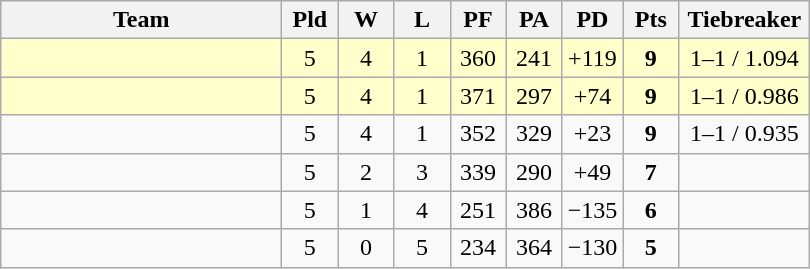<table class=wikitable style="text-align:center">
<tr>
<th width=180>Team</th>
<th width=30>Pld</th>
<th width=30>W</th>
<th width=30>L</th>
<th width=30>PF</th>
<th width=30>PA</th>
<th width=30>PD</th>
<th width=30>Pts</th>
<th width=80>Tiebreaker</th>
</tr>
<tr bgcolor="#ffffcc">
<td align="left"></td>
<td>5</td>
<td>4</td>
<td>1</td>
<td>360</td>
<td>241</td>
<td>+119</td>
<td><strong>9</strong></td>
<td>1–1 / 1.094</td>
</tr>
<tr bgcolor="#ffffcc">
<td align="left"></td>
<td>5</td>
<td>4</td>
<td>1</td>
<td>371</td>
<td>297</td>
<td>+74</td>
<td><strong>9</strong></td>
<td>1–1 / 0.986</td>
</tr>
<tr>
<td align="left"></td>
<td>5</td>
<td>4</td>
<td>1</td>
<td>352</td>
<td>329</td>
<td>+23</td>
<td><strong>9</strong></td>
<td>1–1 / 0.935</td>
</tr>
<tr>
<td align="left"></td>
<td>5</td>
<td>2</td>
<td>3</td>
<td>339</td>
<td>290</td>
<td>+49</td>
<td><strong>7</strong></td>
<td></td>
</tr>
<tr>
<td align="left"></td>
<td>5</td>
<td>1</td>
<td>4</td>
<td>251</td>
<td>386</td>
<td>−135</td>
<td><strong>6</strong></td>
<td></td>
</tr>
<tr>
<td align="left"></td>
<td>5</td>
<td>0</td>
<td>5</td>
<td>234</td>
<td>364</td>
<td>−130</td>
<td><strong>5</strong></td>
<td></td>
</tr>
</table>
